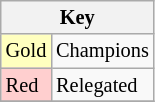<table class="wikitable" style="font-size:85%">
<tr>
<th colspan=2>Key</th>
</tr>
<tr>
<td bgcolor="#ffffbf">Gold</td>
<td>Champions</td>
</tr>
<tr>
<td bgcolor="#ffcfcf">Red</td>
<td>Relegated</td>
</tr>
<tr>
</tr>
</table>
